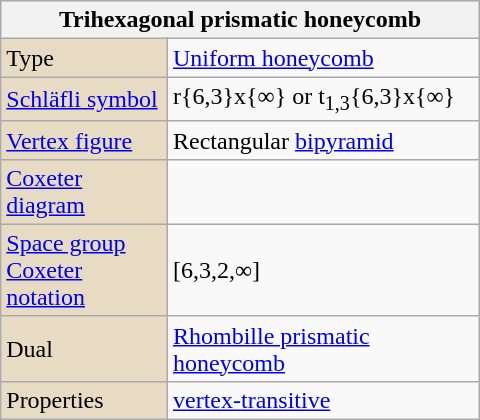<table class="wikitable" align="right" style="margin-left:10px" width="320">
<tr>
<th bgcolor=#e7dcc3 colspan=2>Trihexagonal prismatic honeycomb</th>
</tr>
<tr>
<td bgcolor=#e7dcc3>Type</td>
<td><a href='#'>Uniform honeycomb</a></td>
</tr>
<tr>
<td bgcolor=#e7dcc3><a href='#'>Schläfli symbol</a></td>
<td>r{6,3}x{∞} or t<sub>1,3</sub>{6,3}x{∞}</td>
</tr>
<tr>
<td bgcolor=#e7dcc3><a href='#'>Vertex figure</a></td>
<td>Rectangular <a href='#'>bipyramid</a></td>
</tr>
<tr>
<td bgcolor=#e7dcc3><a href='#'>Coxeter diagram</a></td>
<td></td>
</tr>
<tr>
<td bgcolor=#e7dcc3><a href='#'>Space group</a><br><a href='#'>Coxeter notation</a></td>
<td>[6,3,2,∞]</td>
</tr>
<tr>
<td bgcolor=#e7dcc3>Dual</td>
<td><a href='#'>Rhombille prismatic honeycomb</a></td>
</tr>
<tr>
<td bgcolor=#e7dcc3>Properties</td>
<td><a href='#'>vertex-transitive</a></td>
</tr>
</table>
